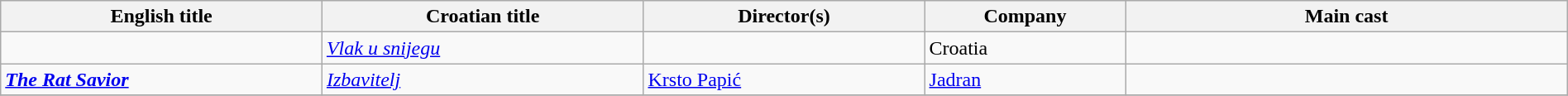<table class="wikitable" width= "100%">
<tr>
<th width=16%>English title</th>
<th width=16%>Croatian title</th>
<th width=14%>Director(s)</th>
<th width=10%>Company</th>
<th width=22%>Main cast</th>
</tr>
<tr>
<td><strong><em> </em></strong></td>
<td><em><a href='#'>Vlak u snijegu</a></em></td>
<td></td>
<td>Croatia</td>
<td></td>
</tr>
<tr>
<td><strong><em><a href='#'>The Rat Savior</a></em></strong></td>
<td><em><a href='#'>Izbavitelj</a></em></td>
<td><a href='#'>Krsto Papić</a></td>
<td><a href='#'>Jadran</a></td>
<td></td>
</tr>
<tr>
</tr>
</table>
